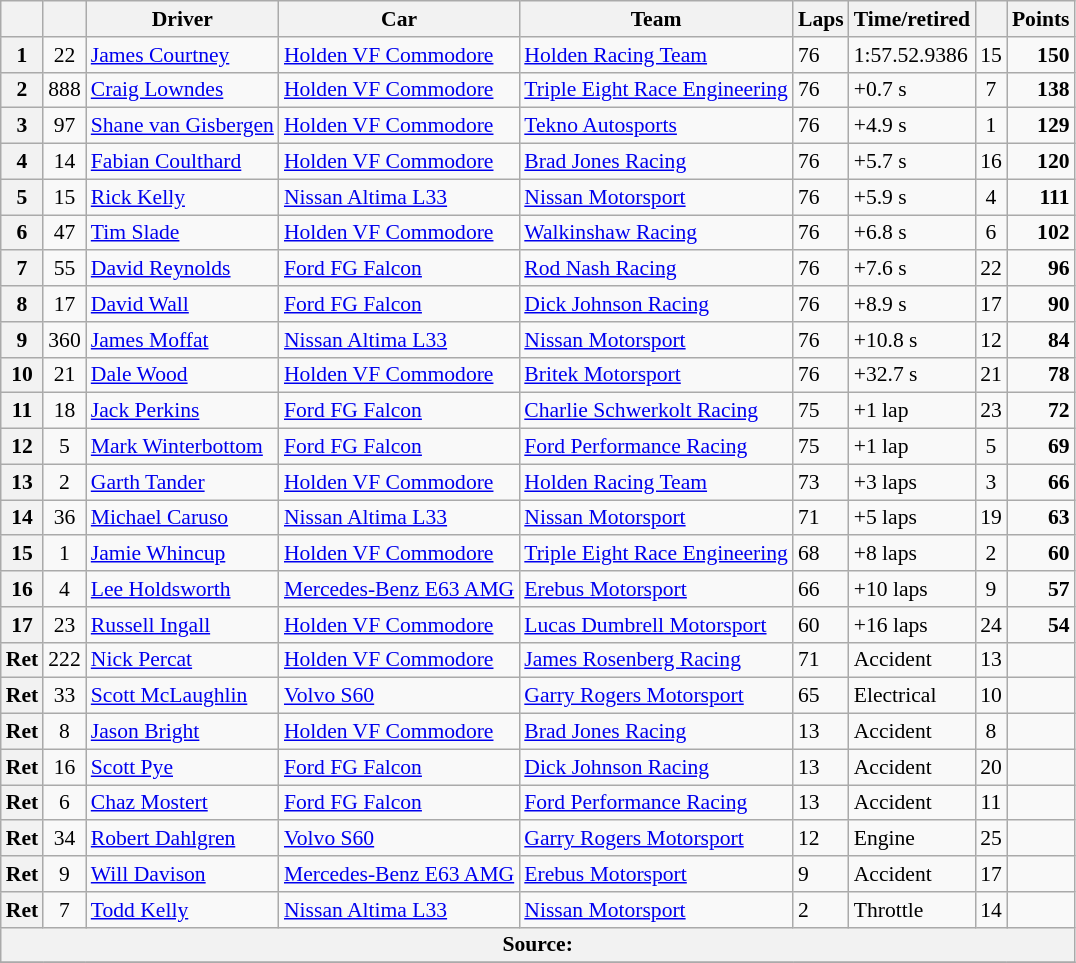<table class="wikitable" style="font-size: 90%">
<tr>
<th></th>
<th></th>
<th>Driver</th>
<th>Car</th>
<th>Team</th>
<th>Laps</th>
<th>Time/retired</th>
<th></th>
<th>Points</th>
</tr>
<tr>
<th>1</th>
<td align="center">22</td>
<td> <a href='#'>James Courtney</a></td>
<td><a href='#'>Holden VF Commodore</a></td>
<td><a href='#'>Holden Racing Team</a></td>
<td>76</td>
<td>1:57.52.9386</td>
<td align="center">15</td>
<td align="right"><strong>150</strong></td>
</tr>
<tr>
<th>2</th>
<td align="center">888</td>
<td> <a href='#'>Craig Lowndes</a></td>
<td><a href='#'>Holden VF Commodore</a></td>
<td><a href='#'>Triple Eight Race Engineering</a></td>
<td>76</td>
<td>+0.7 s</td>
<td align="center">7</td>
<td align="right"><strong>138</strong></td>
</tr>
<tr>
<th>3</th>
<td align="center">97</td>
<td> <a href='#'>Shane van Gisbergen</a></td>
<td><a href='#'>Holden VF Commodore</a></td>
<td><a href='#'>Tekno Autosports</a></td>
<td>76</td>
<td>+4.9 s</td>
<td align="center">1</td>
<td align="right"><strong>129</strong></td>
</tr>
<tr>
<th>4</th>
<td align="center">14</td>
<td> <a href='#'>Fabian Coulthard</a></td>
<td><a href='#'>Holden VF Commodore</a></td>
<td><a href='#'>Brad Jones Racing</a></td>
<td>76</td>
<td>+5.7 s</td>
<td align="center">16</td>
<td align="right"><strong>120</strong></td>
</tr>
<tr>
<th>5</th>
<td align="center">15</td>
<td> <a href='#'>Rick Kelly</a></td>
<td><a href='#'>Nissan Altima L33</a></td>
<td><a href='#'>Nissan Motorsport</a></td>
<td>76</td>
<td>+5.9 s</td>
<td align="center">4</td>
<td align="right"><strong>111</strong></td>
</tr>
<tr>
<th>6</th>
<td align="center">47</td>
<td> <a href='#'>Tim Slade</a></td>
<td><a href='#'>Holden VF Commodore</a></td>
<td><a href='#'>Walkinshaw Racing</a></td>
<td>76</td>
<td>+6.8 s</td>
<td align="center">6</td>
<td align="right"><strong>102</strong></td>
</tr>
<tr>
<th>7</th>
<td align="center">55</td>
<td> <a href='#'>David Reynolds</a></td>
<td><a href='#'>Ford FG Falcon</a></td>
<td><a href='#'>Rod Nash Racing</a></td>
<td>76</td>
<td>+7.6 s</td>
<td align="center">22</td>
<td align="right"><strong>96</strong></td>
</tr>
<tr>
<th>8</th>
<td align="center">17</td>
<td> <a href='#'>David Wall</a></td>
<td><a href='#'>Ford FG Falcon</a></td>
<td><a href='#'>Dick Johnson Racing</a></td>
<td>76</td>
<td>+8.9 s</td>
<td align="center">17</td>
<td align="right"><strong>90</strong></td>
</tr>
<tr>
<th>9</th>
<td align="center">360</td>
<td> <a href='#'>James Moffat</a></td>
<td><a href='#'>Nissan Altima L33</a></td>
<td><a href='#'>Nissan Motorsport</a></td>
<td>76</td>
<td>+10.8 s</td>
<td align="center">12</td>
<td align="right"><strong>84</strong></td>
</tr>
<tr>
<th>10</th>
<td align="center">21</td>
<td> <a href='#'>Dale Wood</a></td>
<td><a href='#'>Holden VF Commodore</a></td>
<td><a href='#'>Britek Motorsport</a></td>
<td>76</td>
<td>+32.7 s</td>
<td align="center">21</td>
<td align="right"><strong>78</strong></td>
</tr>
<tr>
<th>11</th>
<td align="center">18</td>
<td> <a href='#'>Jack Perkins</a></td>
<td><a href='#'>Ford FG Falcon</a></td>
<td><a href='#'>Charlie Schwerkolt Racing</a></td>
<td>75</td>
<td>+1 lap</td>
<td align="center">23</td>
<td align="right"><strong>72</strong></td>
</tr>
<tr>
<th>12</th>
<td align="center">5</td>
<td> <a href='#'>Mark Winterbottom</a></td>
<td><a href='#'>Ford FG Falcon</a></td>
<td><a href='#'>Ford Performance Racing</a></td>
<td>75</td>
<td>+1 lap</td>
<td align="center">5</td>
<td align="right"><strong>69</strong></td>
</tr>
<tr>
<th>13</th>
<td align="center">2</td>
<td> <a href='#'>Garth Tander</a></td>
<td><a href='#'>Holden VF Commodore</a></td>
<td><a href='#'>Holden Racing Team</a></td>
<td>73</td>
<td>+3 laps</td>
<td align="center">3</td>
<td align="right"><strong>66</strong></td>
</tr>
<tr>
<th>14</th>
<td align="center">36</td>
<td> <a href='#'>Michael Caruso</a></td>
<td><a href='#'>Nissan Altima L33</a></td>
<td><a href='#'>Nissan Motorsport</a></td>
<td>71</td>
<td>+5 laps</td>
<td align="center">19</td>
<td align="right"><strong>63</strong></td>
</tr>
<tr>
<th>15</th>
<td align="center">1</td>
<td> <a href='#'>Jamie Whincup</a></td>
<td><a href='#'>Holden VF Commodore</a></td>
<td><a href='#'>Triple Eight Race Engineering</a></td>
<td>68</td>
<td>+8 laps</td>
<td align="center">2</td>
<td align="right"><strong>60</strong></td>
</tr>
<tr>
<th>16</th>
<td align="center">4</td>
<td> <a href='#'>Lee Holdsworth</a></td>
<td><a href='#'>Mercedes-Benz E63 AMG</a></td>
<td><a href='#'>Erebus Motorsport</a></td>
<td>66</td>
<td>+10 laps</td>
<td align="center">9</td>
<td align="right"><strong>57</strong></td>
</tr>
<tr>
<th>17</th>
<td align="center">23</td>
<td> <a href='#'>Russell Ingall</a></td>
<td><a href='#'>Holden VF Commodore</a></td>
<td><a href='#'>Lucas Dumbrell Motorsport</a></td>
<td>60</td>
<td>+16 laps</td>
<td align="center">24</td>
<td align="right"><strong>54</strong></td>
</tr>
<tr>
<th>Ret</th>
<td align="center">222</td>
<td> <a href='#'>Nick Percat</a></td>
<td><a href='#'>Holden VF Commodore</a></td>
<td><a href='#'>James Rosenberg Racing</a></td>
<td>71</td>
<td>Accident</td>
<td align="center">13</td>
<td></td>
</tr>
<tr>
<th>Ret</th>
<td align="center">33</td>
<td> <a href='#'>Scott McLaughlin</a></td>
<td><a href='#'>Volvo S60</a></td>
<td><a href='#'>Garry Rogers Motorsport</a></td>
<td>65</td>
<td>Electrical</td>
<td align="center">10</td>
<td></td>
</tr>
<tr>
<th>Ret</th>
<td align="center">8</td>
<td> <a href='#'>Jason Bright</a></td>
<td><a href='#'>Holden VF Commodore</a></td>
<td><a href='#'>Brad Jones Racing</a></td>
<td>13</td>
<td>Accident</td>
<td align="center">8</td>
<td></td>
</tr>
<tr>
<th>Ret</th>
<td align="center">16</td>
<td> <a href='#'>Scott Pye</a></td>
<td><a href='#'>Ford FG Falcon</a></td>
<td><a href='#'>Dick Johnson Racing</a></td>
<td>13</td>
<td>Accident</td>
<td align="center">20</td>
<td></td>
</tr>
<tr>
<th>Ret</th>
<td align="center">6</td>
<td> <a href='#'>Chaz Mostert</a></td>
<td><a href='#'>Ford FG Falcon</a></td>
<td><a href='#'>Ford Performance Racing</a></td>
<td>13</td>
<td>Accident</td>
<td align="center">11</td>
<td></td>
</tr>
<tr>
<th>Ret</th>
<td align="center">34</td>
<td> <a href='#'>Robert Dahlgren</a></td>
<td><a href='#'>Volvo S60</a></td>
<td><a href='#'>Garry Rogers Motorsport</a></td>
<td>12</td>
<td>Engine</td>
<td align="center">25</td>
<td></td>
</tr>
<tr>
<th>Ret</th>
<td align="center">9</td>
<td> <a href='#'>Will Davison</a></td>
<td><a href='#'>Mercedes-Benz E63 AMG</a></td>
<td><a href='#'>Erebus Motorsport</a></td>
<td>9</td>
<td>Accident</td>
<td align="center">17</td>
<td></td>
</tr>
<tr>
<th>Ret</th>
<td align="center">7</td>
<td> <a href='#'>Todd Kelly</a></td>
<td><a href='#'>Nissan Altima L33</a></td>
<td><a href='#'>Nissan Motorsport</a></td>
<td>2</td>
<td>Throttle</td>
<td align="center">14</td>
<td></td>
</tr>
<tr>
<th colspan="9">Source:</th>
</tr>
<tr>
</tr>
</table>
